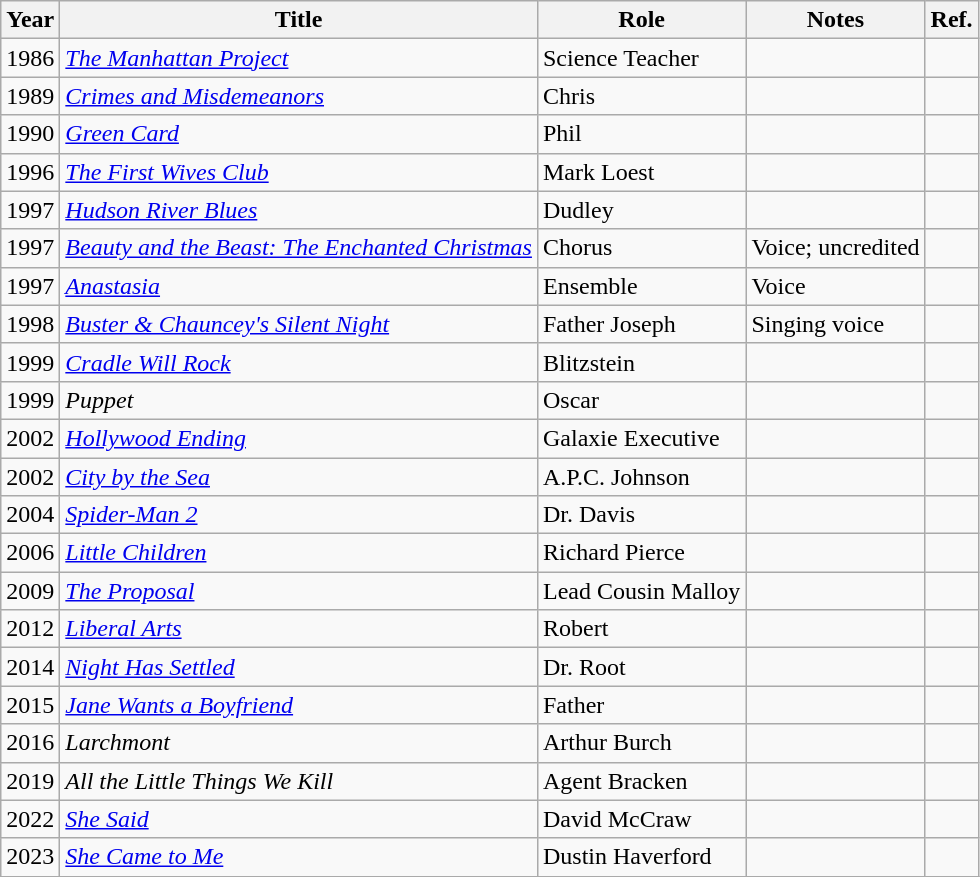<table class="wikitable">
<tr>
<th>Year</th>
<th>Title</th>
<th>Role</th>
<th>Notes</th>
<th class="unsortable">Ref.</th>
</tr>
<tr>
<td>1986</td>
<td><em><a href='#'>The Manhattan Project</a></em></td>
<td>Science Teacher</td>
<td></td>
<td></td>
</tr>
<tr>
<td>1989</td>
<td><em><a href='#'>Crimes and Misdemeanors</a></em></td>
<td>Chris</td>
<td></td>
<td></td>
</tr>
<tr>
<td>1990</td>
<td><em><a href='#'>Green Card</a></em></td>
<td>Phil</td>
<td></td>
<td></td>
</tr>
<tr>
<td>1996</td>
<td><em><a href='#'>The First Wives Club</a></em></td>
<td>Mark Loest</td>
<td></td>
<td></td>
</tr>
<tr>
<td>1997</td>
<td><em><a href='#'>Hudson River Blues</a></em></td>
<td>Dudley</td>
<td></td>
<td></td>
</tr>
<tr>
<td>1997</td>
<td><em><a href='#'>Beauty and the Beast: The Enchanted Christmas</a></em></td>
<td>Chorus</td>
<td>Voice; uncredited</td>
<td></td>
</tr>
<tr>
<td>1997</td>
<td><em><a href='#'>Anastasia</a></em></td>
<td>Ensemble</td>
<td>Voice</td>
<td></td>
</tr>
<tr>
<td>1998</td>
<td><em><a href='#'>Buster & Chauncey's Silent Night</a></em></td>
<td>Father Joseph</td>
<td>Singing voice</td>
<td></td>
</tr>
<tr>
<td>1999</td>
<td><em><a href='#'>Cradle Will Rock</a></em></td>
<td>Blitzstein</td>
<td></td>
<td></td>
</tr>
<tr>
<td>1999</td>
<td><em>Puppet</em></td>
<td>Oscar</td>
<td></td>
<td></td>
</tr>
<tr>
<td>2002</td>
<td><em><a href='#'>Hollywood Ending</a></em></td>
<td>Galaxie Executive</td>
<td></td>
<td></td>
</tr>
<tr>
<td>2002</td>
<td><em><a href='#'>City by the Sea</a></em></td>
<td>A.P.C. Johnson</td>
<td></td>
<td></td>
</tr>
<tr>
<td>2004</td>
<td><em><a href='#'>Spider-Man 2</a></em></td>
<td>Dr. Davis</td>
<td></td>
<td></td>
</tr>
<tr>
<td>2006</td>
<td><em><a href='#'>Little Children</a></em></td>
<td>Richard Pierce</td>
<td></td>
<td></td>
</tr>
<tr>
<td>2009</td>
<td><em><a href='#'>The Proposal</a></em></td>
<td>Lead Cousin Malloy</td>
<td></td>
<td></td>
</tr>
<tr>
<td>2012</td>
<td><em><a href='#'>Liberal Arts</a></em></td>
<td>Robert</td>
<td></td>
<td></td>
</tr>
<tr>
<td>2014</td>
<td><em><a href='#'>Night Has Settled</a></em></td>
<td>Dr. Root</td>
<td></td>
<td></td>
</tr>
<tr>
<td>2015</td>
<td><em><a href='#'>Jane Wants a Boyfriend</a></em></td>
<td>Father</td>
<td></td>
<td></td>
</tr>
<tr>
<td>2016</td>
<td><em>Larchmont</em></td>
<td>Arthur Burch</td>
<td></td>
<td></td>
</tr>
<tr>
<td>2019</td>
<td><em>All the Little Things We Kill</em></td>
<td>Agent Bracken</td>
<td></td>
<td></td>
</tr>
<tr>
<td>2022</td>
<td><em><a href='#'>She Said</a></em></td>
<td>David McCraw</td>
<td></td>
<td></td>
</tr>
<tr>
<td>2023</td>
<td><em><a href='#'>She Came to Me</a></em></td>
<td>Dustin Haverford</td>
<td></td>
<td></td>
</tr>
<tr>
</tr>
</table>
